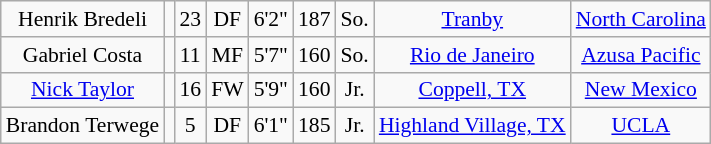<table class="wikitable sortable"  style="text-align:center; font-size:90%; ">
<tr>
<td>Henrik Bredeli</td>
<td></td>
<td>23</td>
<td>DF</td>
<td>6'2"</td>
<td>187</td>
<td>So.</td>
<td><a href='#'>Tranby</a></td>
<td><a href='#'>North Carolina</a></td>
</tr>
<tr>
<td>Gabriel Costa</td>
<td></td>
<td>11</td>
<td>MF</td>
<td>5'7"</td>
<td>160</td>
<td>So.</td>
<td><a href='#'>Rio de Janeiro</a></td>
<td><a href='#'>Azusa Pacific</a></td>
</tr>
<tr>
<td><a href='#'>Nick Taylor</a></td>
<td></td>
<td>16</td>
<td>FW</td>
<td>5'9"</td>
<td>160</td>
<td>Jr.</td>
<td><a href='#'>Coppell, TX</a></td>
<td><a href='#'>New Mexico</a></td>
</tr>
<tr>
<td>Brandon Terwege</td>
<td></td>
<td>5</td>
<td>DF</td>
<td>6'1"</td>
<td>185</td>
<td>Jr.</td>
<td><a href='#'>Highland Village, TX</a></td>
<td><a href='#'>UCLA</a></td>
</tr>
</table>
